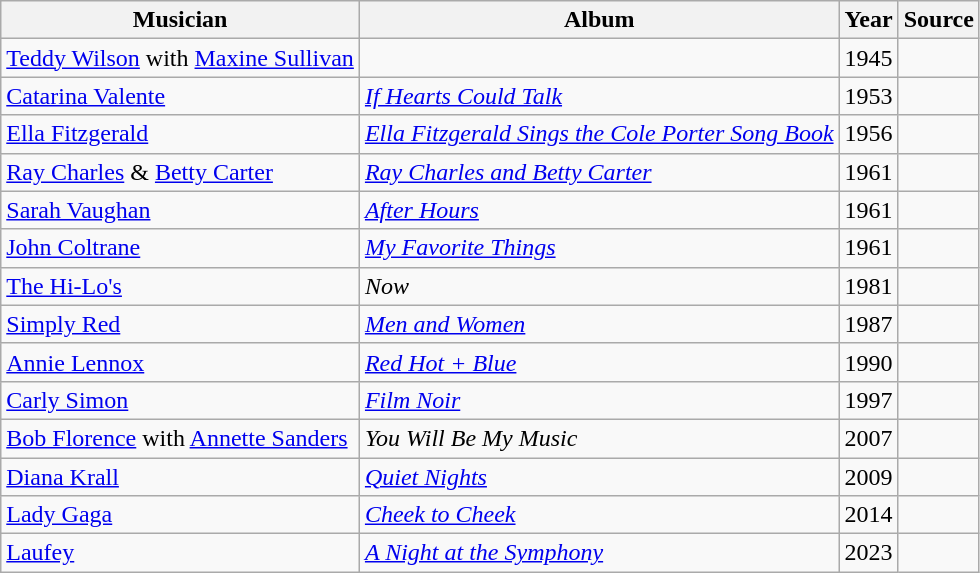<table class="wikitable sortable">
<tr>
<th>Musician</th>
<th>Album</th>
<th>Year</th>
<th>Source</th>
</tr>
<tr>
<td><a href='#'>Teddy Wilson</a> with <a href='#'>Maxine Sullivan</a></td>
<td></td>
<td>1945</td>
<td></td>
</tr>
<tr>
<td><a href='#'>Catarina Valente</a></td>
<td><em><a href='#'>If Hearts Could Talk</a></em></td>
<td>1953</td>
<td></td>
</tr>
<tr>
<td><a href='#'>Ella Fitzgerald</a></td>
<td><em><a href='#'>Ella Fitzgerald Sings the Cole Porter Song Book</a></em></td>
<td>1956</td>
<td></td>
</tr>
<tr>
<td><a href='#'>Ray Charles</a> & <a href='#'>Betty Carter</a></td>
<td><em><a href='#'>Ray Charles and Betty Carter</a></em></td>
<td>1961</td>
<td></td>
</tr>
<tr>
<td><a href='#'>Sarah Vaughan</a></td>
<td><em><a href='#'>After Hours</a></em></td>
<td>1961</td>
<td></td>
</tr>
<tr>
<td><a href='#'>John Coltrane</a></td>
<td><em><a href='#'>My Favorite Things</a></em></td>
<td>1961</td>
<td></td>
</tr>
<tr>
<td><a href='#'>The Hi-Lo's</a></td>
<td><em>Now</em></td>
<td>1981</td>
<td></td>
</tr>
<tr>
<td><a href='#'>Simply Red</a></td>
<td><em><a href='#'>Men and Women</a></em></td>
<td>1987</td>
<td></td>
</tr>
<tr>
<td><a href='#'>Annie Lennox</a></td>
<td><em><a href='#'>Red Hot + Blue</a></em></td>
<td>1990</td>
<td></td>
</tr>
<tr>
<td><a href='#'>Carly Simon</a></td>
<td><em><a href='#'>Film Noir</a></em></td>
<td>1997</td>
<td></td>
</tr>
<tr>
<td><a href='#'>Bob Florence</a> with <a href='#'>Annette Sanders</a></td>
<td><em>You Will Be My Music</em></td>
<td>2007</td>
<td></td>
</tr>
<tr>
<td><a href='#'>Diana Krall</a></td>
<td><em><a href='#'>Quiet Nights</a></em></td>
<td>2009</td>
<td></td>
</tr>
<tr>
<td><a href='#'>Lady Gaga</a></td>
<td><em><a href='#'>Cheek to Cheek</a></em> </td>
<td>2014</td>
<td></td>
</tr>
<tr>
<td><a href='#'>Laufey</a></td>
<td><em><a href='#'>A Night at the Symphony</a></em></td>
<td>2023</td>
<td></td>
</tr>
</table>
